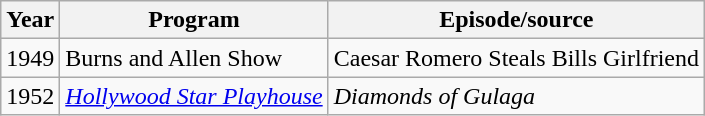<table class="wikitable">
<tr>
<th>Year</th>
<th>Program</th>
<th>Episode/source</th>
</tr>
<tr>
<td>1949</td>
<td>Burns and Allen Show</td>
<td>Caesar Romero Steals Bills Girlfriend</td>
</tr>
<tr>
<td>1952</td>
<td><em><a href='#'>Hollywood Star Playhouse</a></em></td>
<td><em>Diamonds of Gulaga</em></td>
</tr>
</table>
